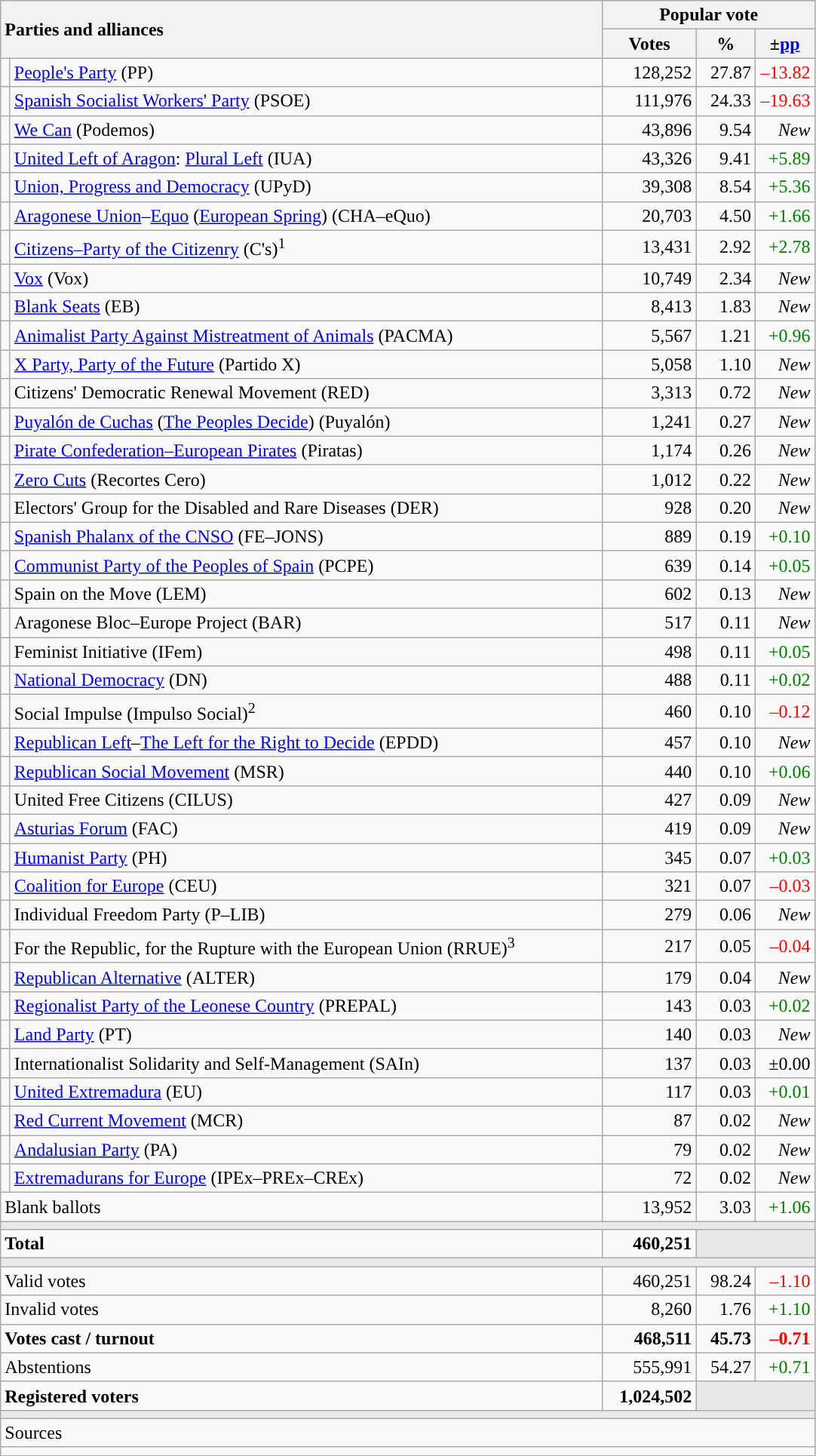<table class="wikitable" style="text-align:right">
<tr>
<th style="text-align:left;" rowspan="2" colspan="2" width="525">Parties and alliances</th>
<th colspan="3">Popular vote</th>
</tr>
<tr>
<th width="75">Votes</th>
<th width="45">%</th>
<th width="45">±<a href='#'>pp</a></th>
</tr>
<tr>
<td width="1" style="color:inherit;background:"></td>
<td align="left"><a href='#'>People's Party</a> (PP)</td>
<td>128,252</td>
<td>27.87</td>
<td style="color:red;">–13.82</td>
</tr>
<tr>
<td style="color:inherit;background:"></td>
<td align="left"><a href='#'>Spanish Socialist Workers' Party</a> (PSOE)</td>
<td>111,976</td>
<td>24.33</td>
<td style="color:red;">–19.63</td>
</tr>
<tr>
<td style="color:inherit;background:"></td>
<td align="left"><a href='#'>We Can</a> (Podemos)</td>
<td>43,896</td>
<td>9.54</td>
<td><em>New</em></td>
</tr>
<tr>
<td style="color:inherit;background:"></td>
<td align="left"><a href='#'>United Left of Aragon</a>: <a href='#'>Plural Left</a> (IUA)</td>
<td>43,326</td>
<td>9.41</td>
<td style="color:green;">+5.89</td>
</tr>
<tr>
<td style="color:inherit;background:"></td>
<td align="left"><a href='#'>Union, Progress and Democracy</a> (UPyD)</td>
<td>39,308</td>
<td>8.54</td>
<td style="color:green;">+5.36</td>
</tr>
<tr>
<td style="color:inherit;background:"></td>
<td align="left"><a href='#'>Aragonese Union</a>–<a href='#'>Equo</a> (<a href='#'>European Spring</a>) (CHA–eQuo)</td>
<td>20,703</td>
<td>4.50</td>
<td style="color:green;">+1.66</td>
</tr>
<tr>
<td style="color:inherit;background:"></td>
<td align="left"><a href='#'>Citizens–Party of the Citizenry</a> (C's)<sup>1</sup></td>
<td>13,431</td>
<td>2.92</td>
<td style="color:green;">+2.78</td>
</tr>
<tr>
<td style="color:inherit;background:"></td>
<td align="left"><a href='#'>Vox</a> (Vox)</td>
<td>10,749</td>
<td>2.34</td>
<td><em>New</em></td>
</tr>
<tr>
<td style="color:inherit;background:"></td>
<td align="left"><a href='#'>Blank Seats</a> (EB)</td>
<td>8,413</td>
<td>1.83</td>
<td><em>New</em></td>
</tr>
<tr>
<td style="color:inherit;background:"></td>
<td align="left"><a href='#'>Animalist Party Against Mistreatment of Animals</a> (PACMA)</td>
<td>5,567</td>
<td>1.21</td>
<td style="color:green;">+0.96</td>
</tr>
<tr>
<td style="color:inherit;background:"></td>
<td align="left"><a href='#'>X Party, Party of the Future</a> (Partido X)</td>
<td>5,058</td>
<td>1.10</td>
<td><em>New</em></td>
</tr>
<tr>
<td style="color:inherit;background:"></td>
<td align="left">Citizens' Democratic Renewal Movement (RED)</td>
<td>3,313</td>
<td>0.72</td>
<td><em>New</em></td>
</tr>
<tr>
<td style="color:inherit;background:"></td>
<td align="left"><a href='#'>Puyalón de Cuchas</a> (<a href='#'>The Peoples Decide</a>) (Puyalón)</td>
<td>1,241</td>
<td>0.27</td>
<td><em>New</em></td>
</tr>
<tr>
<td style="color:inherit;background:"></td>
<td align="left"><a href='#'>Pirate Confederation–European Pirates</a> (Piratas)</td>
<td>1,174</td>
<td>0.26</td>
<td><em>New</em></td>
</tr>
<tr>
<td style="color:inherit;background:"></td>
<td align="left"><a href='#'>Zero Cuts</a> (Recortes Cero)</td>
<td>1,012</td>
<td>0.22</td>
<td><em>New</em></td>
</tr>
<tr>
<td style="color:inherit;background:"></td>
<td align="left">Electors' Group for the Disabled and Rare Diseases (DER)</td>
<td>928</td>
<td>0.20</td>
<td><em>New</em></td>
</tr>
<tr>
<td style="color:inherit;background:"></td>
<td align="left"><a href='#'>Spanish Phalanx of the CNSO</a> (FE–JONS)</td>
<td>889</td>
<td>0.19</td>
<td style="color:green;">+0.10</td>
</tr>
<tr>
<td style="color:inherit;background:"></td>
<td align="left"><a href='#'>Communist Party of the Peoples of Spain</a> (PCPE)</td>
<td>639</td>
<td>0.14</td>
<td style="color:green;">+0.05</td>
</tr>
<tr>
<td style="color:inherit;background:"></td>
<td align="left">Spain on the Move (LEM)</td>
<td>602</td>
<td>0.13</td>
<td><em>New</em></td>
</tr>
<tr>
<td style="color:inherit;background:"></td>
<td align="left">Aragonese Bloc–Europe Project (BAR)</td>
<td>517</td>
<td>0.11</td>
<td><em>New</em></td>
</tr>
<tr>
<td style="color:inherit;background:"></td>
<td align="left">Feminist Initiative (IFem)</td>
<td>498</td>
<td>0.11</td>
<td style="color:green;">+0.05</td>
</tr>
<tr>
<td style="color:inherit;background:"></td>
<td align="left"><a href='#'>National Democracy</a> (DN)</td>
<td>488</td>
<td>0.11</td>
<td style="color:green;">+0.02</td>
</tr>
<tr>
<td style="color:inherit;background:"></td>
<td align="left">Social Impulse (Impulso Social)<sup>2</sup></td>
<td>460</td>
<td>0.10</td>
<td style="color:red;">–0.12</td>
</tr>
<tr>
<td style="color:inherit;background:"></td>
<td align="left"><a href='#'>Republican Left</a>–<a href='#'>The Left for the Right to Decide</a> (EPDD)</td>
<td>457</td>
<td>0.10</td>
<td><em>New</em></td>
</tr>
<tr>
<td style="color:inherit;background:"></td>
<td align="left"><a href='#'>Republican Social Movement</a> (MSR)</td>
<td>440</td>
<td>0.10</td>
<td style="color:green;">+0.06</td>
</tr>
<tr>
<td style="color:inherit;background:"></td>
<td align="left">United Free Citizens (CILUS)</td>
<td>427</td>
<td>0.09</td>
<td><em>New</em></td>
</tr>
<tr>
<td style="color:inherit;background:"></td>
<td align="left"><a href='#'>Asturias Forum</a> (FAC)</td>
<td>419</td>
<td>0.09</td>
<td><em>New</em></td>
</tr>
<tr>
<td style="color:inherit;background:"></td>
<td align="left"><a href='#'>Humanist Party</a> (PH)</td>
<td>345</td>
<td>0.07</td>
<td style="color:green;">+0.03</td>
</tr>
<tr>
<td style="color:inherit;background:"></td>
<td align="left"><a href='#'>Coalition for Europe</a> (CEU)</td>
<td>321</td>
<td>0.07</td>
<td style="color:red;">–0.03</td>
</tr>
<tr>
<td style="color:inherit;background:"></td>
<td align="left">Individual Freedom Party (P–LIB)</td>
<td>279</td>
<td>0.06</td>
<td><em>New</em></td>
</tr>
<tr>
<td style="color:inherit;background:"></td>
<td align="left">For the Republic, for the Rupture with the European Union (RRUE)<sup>3</sup></td>
<td>217</td>
<td>0.05</td>
<td style="color:red;">–0.04</td>
</tr>
<tr>
<td style="color:inherit;background:"></td>
<td align="left"><a href='#'>Republican Alternative</a> (ALTER)</td>
<td>179</td>
<td>0.04</td>
<td><em>New</em></td>
</tr>
<tr>
<td style="color:inherit;background:"></td>
<td align="left"><a href='#'>Regionalist Party of the Leonese Country</a> (PREPAL)</td>
<td>143</td>
<td>0.03</td>
<td style="color:green;">+0.02</td>
</tr>
<tr>
<td style="color:inherit;background:"></td>
<td align="left"><a href='#'>Land Party</a> (PT)</td>
<td>140</td>
<td>0.03</td>
<td><em>New</em></td>
</tr>
<tr>
<td style="color:inherit;background:"></td>
<td align="left">Internationalist Solidarity and Self-Management (SAIn)</td>
<td>137</td>
<td>0.03</td>
<td>±0.00</td>
</tr>
<tr>
<td style="color:inherit;background:"></td>
<td align="left"><a href='#'>United Extremadura</a> (EU)</td>
<td>117</td>
<td>0.03</td>
<td style="color:green;">+0.01</td>
</tr>
<tr>
<td style="color:inherit;background:"></td>
<td align="left"><a href='#'>Red Current Movement</a> (MCR)</td>
<td>87</td>
<td>0.02</td>
<td><em>New</em></td>
</tr>
<tr>
<td style="color:inherit;background:"></td>
<td align="left"><a href='#'>Andalusian Party</a> (PA)</td>
<td>79</td>
<td>0.02</td>
<td><em>New</em></td>
</tr>
<tr>
<td style="color:inherit;background:"></td>
<td align="left"><a href='#'>Extremadurans for Europe</a> (IPEx–PREx–CREx)</td>
<td>72</td>
<td>0.02</td>
<td><em>New</em></td>
</tr>
<tr>
<td align="left" colspan="2">Blank ballots</td>
<td>13,952</td>
<td>3.03</td>
<td style="color:green;">+1.06</td>
</tr>
<tr>
<td colspan="5" bgcolor="#E9E9E9"></td>
</tr>
<tr style="font-weight:bold;">
<td align="left" colspan="2">Total</td>
<td>460,251</td>
<td bgcolor="#E9E9E9" colspan="2"></td>
</tr>
<tr>
<td colspan="5" bgcolor="#E9E9E9"></td>
</tr>
<tr>
<td align="left" colspan="2">Valid votes</td>
<td>460,251</td>
<td>98.24</td>
<td style="color:red;">–1.10</td>
</tr>
<tr>
<td align="left" colspan="2">Invalid votes</td>
<td>8,260</td>
<td>1.76</td>
<td style="color:green;">+1.10</td>
</tr>
<tr style="font-weight:bold;">
<td align="left" colspan="2">Votes cast / turnout</td>
<td>468,511</td>
<td>45.73</td>
<td style="color:red;">–0.71</td>
</tr>
<tr>
<td align="left" colspan="2">Abstentions</td>
<td>555,991</td>
<td>54.27</td>
<td style="color:green;">+0.71</td>
</tr>
<tr style="font-weight:bold;">
<td align="left" colspan="2">Registered voters</td>
<td>1,024,502</td>
<td bgcolor="#E9E9E9" colspan="2"></td>
</tr>
<tr>
<td colspan="5" bgcolor="#E9E9E9"></td>
</tr>
<tr>
<td align="left" colspan="5">Sources</td>
</tr>
<tr>
<td colspan="5" style="text-align:left; max-width:680px;"></td>
</tr>
</table>
